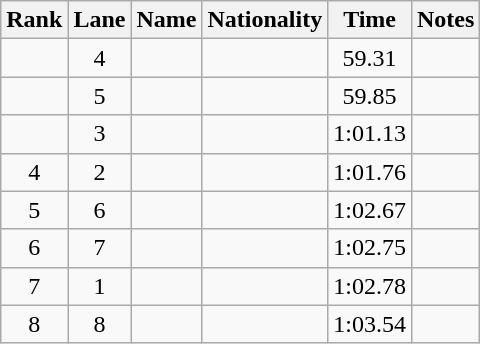<table class="wikitable sortable" style="text-align:center">
<tr>
<th>Rank</th>
<th>Lane</th>
<th>Name</th>
<th>Nationality</th>
<th>Time</th>
<th>Notes</th>
</tr>
<tr>
<td></td>
<td>4</td>
<td align=left></td>
<td align=left></td>
<td>59.31</td>
<td><strong></strong></td>
</tr>
<tr>
<td></td>
<td>5</td>
<td align=left></td>
<td align=left></td>
<td>59.85</td>
<td></td>
</tr>
<tr>
<td></td>
<td>3</td>
<td align=left></td>
<td align=left></td>
<td>1:01.13</td>
<td></td>
</tr>
<tr>
<td>4</td>
<td>2</td>
<td align=left></td>
<td align=left></td>
<td>1:01.76</td>
<td></td>
</tr>
<tr>
<td>5</td>
<td>6</td>
<td align=left></td>
<td align=left></td>
<td>1:02.67</td>
<td></td>
</tr>
<tr>
<td>6</td>
<td>7</td>
<td align=left></td>
<td align=left></td>
<td>1:02.75</td>
<td></td>
</tr>
<tr>
<td>7</td>
<td>1</td>
<td align=left></td>
<td align=left></td>
<td>1:02.78</td>
<td></td>
</tr>
<tr>
<td>8</td>
<td>8</td>
<td align=left></td>
<td align=left></td>
<td>1:03.54</td>
<td></td>
</tr>
</table>
